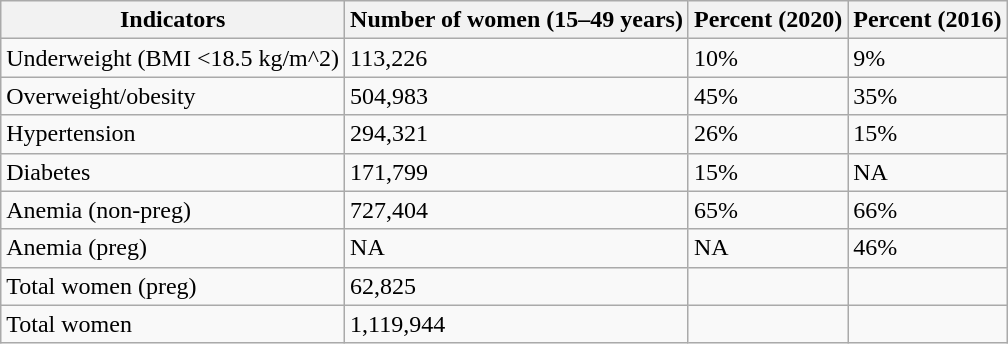<table class="wikitable sortable">
<tr>
<th>Indicators</th>
<th>Number of women (15–49 years)</th>
<th>Percent (2020)</th>
<th>Percent (2016)</th>
</tr>
<tr>
<td>Underweight (BMI <18.5 kg/m^2)</td>
<td>113,226</td>
<td>10%</td>
<td>9%</td>
</tr>
<tr>
<td>Overweight/obesity</td>
<td>504,983</td>
<td>45%</td>
<td>35%</td>
</tr>
<tr>
<td>Hypertension</td>
<td>294,321</td>
<td>26%</td>
<td>15%</td>
</tr>
<tr>
<td>Diabetes</td>
<td>171,799</td>
<td>15%</td>
<td>NA</td>
</tr>
<tr>
<td>Anemia (non-preg)</td>
<td>727,404</td>
<td>65%</td>
<td>66%</td>
</tr>
<tr>
<td>Anemia (preg)</td>
<td>NA</td>
<td>NA</td>
<td>46%</td>
</tr>
<tr>
<td>Total women (preg)</td>
<td>62,825</td>
<td></td>
<td></td>
</tr>
<tr>
<td>Total women</td>
<td>1,119,944</td>
<td></td>
<td></td>
</tr>
</table>
